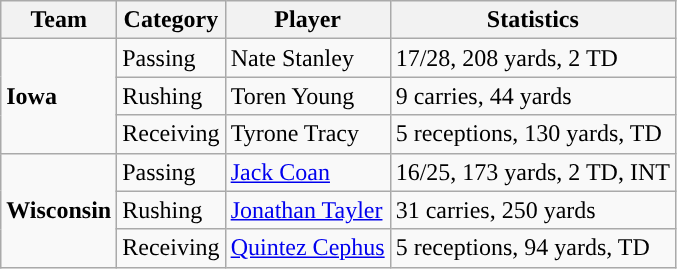<table class="wikitable" style="float: left;">
<tr>
<th>Team</th>
<th>Category</th>
<th>Player</th>
<th>Statistics</th>
</tr>
<tr>
<td rowspan=3><strong>Iowa</strong></td>
<td>Passing</td>
<td>Nate Stanley</td>
<td>17/28, 208 yards, 2 TD</td>
</tr>
<tr>
<td>Rushing</td>
<td>Toren Young</td>
<td>9 carries, 44 yards</td>
</tr>
<tr>
<td>Receiving</td>
<td>Tyrone Tracy</td>
<td>5 receptions, 130 yards, TD</td>
</tr>
<tr>
<td rowspan=3><strong>Wisconsin</strong></td>
<td>Passing</td>
<td><a href='#'>Jack Coan</a></td>
<td>16/25, 173 yards, 2 TD, INT</td>
</tr>
<tr>
<td>Rushing</td>
<td><a href='#'>Jonathan Tayler</a></td>
<td>31 carries, 250 yards</td>
</tr>
<tr>
<td>Receiving</td>
<td><a href='#'>Quintez Cephus</a></td>
<td>5 receptions, 94 yards, TD</td>
</tr>
</table>
